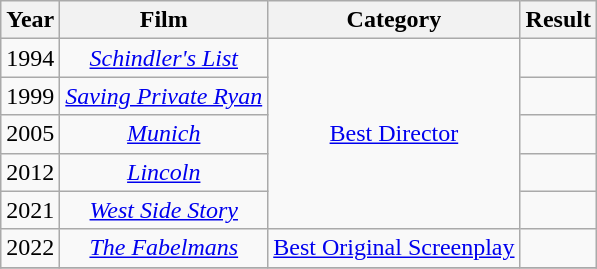<table class="wikitable">
<tr>
<th>Year</th>
<th>Film</th>
<th>Category</th>
<th>Result</th>
</tr>
<tr>
<td style="text-align:center;">1994</td>
<td style="text-align:center;"><em><a href='#'>Schindler's List</a></em></td>
<td style="text-align:center;"  rowspan="5"><a href='#'>Best Director</a></td>
<td></td>
</tr>
<tr>
<td style="text-align:center;">1999</td>
<td style="text-align:center;"><em><a href='#'>Saving Private Ryan</a></em></td>
<td></td>
</tr>
<tr>
<td style="text-align:center;">2005</td>
<td style="text-align:center;"><a href='#'><em>Munich</em></a></td>
<td></td>
</tr>
<tr>
<td style="text-align:center;">2012</td>
<td style="text-align:center;"><em><a href='#'>Lincoln</a></em></td>
<td></td>
</tr>
<tr>
<td style="text-align:center;">2021</td>
<td style="text-align:center;"><em><a href='#'>West Side Story</a></em></td>
<td></td>
</tr>
<tr>
<td style="text-align:center;">2022</td>
<td style="text-align:center;"><em><a href='#'>The Fabelmans</a></em></td>
<td style="text-align:center;"><a href='#'>Best Original Screenplay</a></td>
<td></td>
</tr>
<tr>
</tr>
</table>
